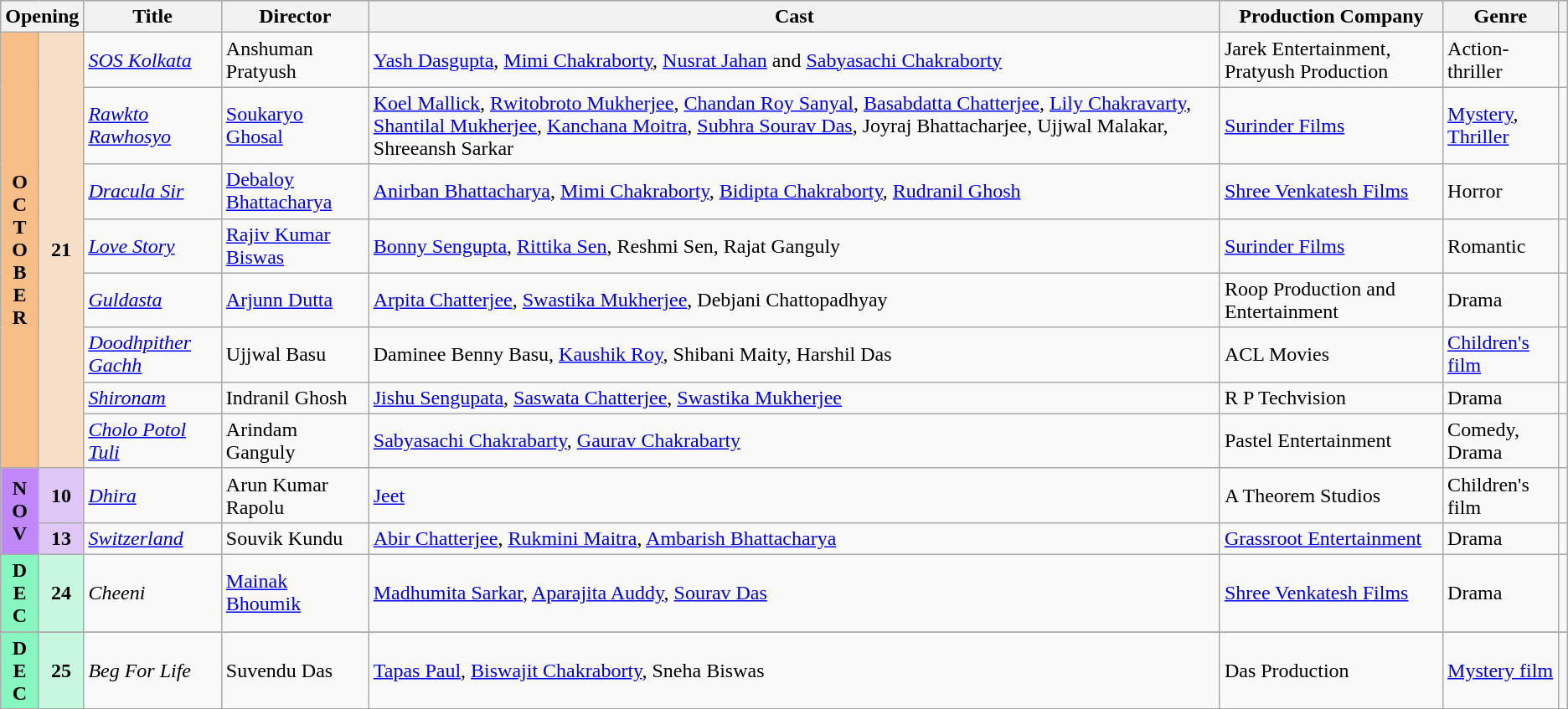<table class="wikitable sortable">
<tr style="background:#b0e0e6; text-align:center;">
<th colspan="2"><strong>Opening</strong></th>
<th><strong>Title</strong></th>
<th><strong>Director</strong></th>
<th><strong>Cast</strong></th>
<th><strong>Production Company</strong></th>
<th><strong>Genre</strong></th>
<th><strong></strong></th>
</tr>
<tr>
<th rowspan="8" style="text-align:center; background:#f7bf87">O<br>C<br>T<br>O<br>B<br>E<br>R</th>
<td rowspan="8" style="text-align:center; background:#f7dfc7"><strong>21</strong></td>
<td><em><a href='#'>SOS Kolkata</a></em></td>
<td>Anshuman Pratyush</td>
<td><a href='#'>Yash Dasgupta</a>, <a href='#'>Mimi Chakraborty</a>, <a href='#'>Nusrat Jahan</a> and <a href='#'>Sabyasachi Chakraborty</a></td>
<td>Jarek Entertainment, Pratyush Production</td>
<td>Action-thriller</td>
<td></td>
</tr>
<tr>
<td><a href='#'><em>Rawkto Rawhosyo</em></a></td>
<td><a href='#'>Soukaryo Ghosal</a></td>
<td><a href='#'>Koel Mallick</a>, <a href='#'>Rwitobroto Mukherjee</a>, <a href='#'>Chandan Roy Sanyal</a>, <a href='#'>Basabdatta Chatterjee</a>, <a href='#'>Lily Chakravarty</a>, <a href='#'>Shantilal Mukherjee</a>, <a href='#'>Kanchana Moitra</a>, <a href='#'>Subhra Sourav Das</a>, Joyraj Bhattacharjee, Ujjwal Malakar, Shreeansh Sarkar</td>
<td><a href='#'>Surinder Films</a></td>
<td><a href='#'>Mystery</a>, <a href='#'>Thriller</a></td>
<td></td>
</tr>
<tr>
<td><em><a href='#'>Dracula Sir</a></em></td>
<td><a href='#'>Debaloy Bhattacharya</a></td>
<td><a href='#'>Anirban Bhattacharya</a>, <a href='#'>Mimi Chakraborty</a>, <a href='#'>Bidipta Chakraborty</a>, <a href='#'>Rudranil Ghosh</a></td>
<td><a href='#'>Shree Venkatesh Films</a></td>
<td>Horror</td>
<td></td>
</tr>
<tr>
<td><em><a href='#'>Love Story</a></em></td>
<td><a href='#'>Rajiv Kumar Biswas</a></td>
<td><a href='#'>Bonny Sengupta</a>, <a href='#'>Rittika Sen</a>, Reshmi Sen, Rajat Ganguly</td>
<td><a href='#'>Surinder Films</a></td>
<td>Romantic</td>
<td></td>
</tr>
<tr>
<td><em><a href='#'>Guldasta</a></em></td>
<td><a href='#'>Arjunn Dutta</a></td>
<td><a href='#'>Arpita Chatterjee</a>, <a href='#'>Swastika Mukherjee</a>, Debjani Chattopadhyay</td>
<td>Roop Production and Entertainment</td>
<td>Drama</td>
<td></td>
</tr>
<tr>
<td><em><a href='#'>Doodhpither Gachh</a></em></td>
<td>Ujjwal Basu</td>
<td>Daminee Benny Basu, <a href='#'>Kaushik Roy</a>, Shibani Maity, Harshil Das</td>
<td>ACL Movies</td>
<td><a href='#'>Children's film</a></td>
<td></td>
</tr>
<tr>
<td><em><a href='#'>Shironam</a></em></td>
<td>Indranil Ghosh</td>
<td><a href='#'>Jishu Sengupata</a>, <a href='#'>Saswata Chatterjee</a>, <a href='#'>Swastika Mukherjee</a></td>
<td>R P Techvision</td>
<td>Drama</td>
<td></td>
</tr>
<tr>
<td><em><a href='#'>Cholo Potol Tuli</a></em></td>
<td>Arindam Ganguly</td>
<td><a href='#'>Sabyasachi Chakrabarty</a>,  <a href='#'>Gaurav Chakrabarty</a></td>
<td>Pastel Entertainment</td>
<td>Comedy, Drama</td>
<td></td>
</tr>
<tr>
<th rowspan="2" style="text-align:center; background:#bf87f7">N<br>O<br>V</th>
<td rowspan="1" style="text-align:center; background:#dfc7f7"><strong>10</strong></td>
<td><em><a href='#'>Dhira</a></em></td>
<td>Arun Kumar Rapolu</td>
<td><a href='#'>Jeet</a></td>
<td>A Theorem Studios</td>
<td>Children's film</td>
<td></td>
</tr>
<tr>
<td rowspan="1" style="text-align:center; background:#dfc7f7"><strong>13</strong></td>
<td><em><a href='#'>Switzerland</a></em></td>
<td>Souvik Kundu</td>
<td><a href='#'>Abir Chatterjee</a>, <a href='#'>Rukmini Maitra</a>, <a href='#'>Ambarish Bhattacharya</a></td>
<td><a href='#'>Grassroot Entertainment</a></td>
<td>Drama</td>
<td></td>
</tr>
<tr>
<th rowspan="1" style="text-align:center; background:#87f7bf">D<br>E<br>C</th>
<td rowspan="1" style="text-align:center; background:#c7f7df"><strong>24</strong></td>
<td><em>Cheeni</em></td>
<td><a href='#'>Mainak Bhoumik</a></td>
<td><a href='#'>Madhumita Sarkar</a>, <a href='#'>Aparajita Auddy</a>, <a href='#'>Sourav Das</a></td>
<td><a href='#'>Shree Venkatesh Films</a></td>
<td>Drama</td>
<td></td>
</tr>
<tr>
</tr>
<tr>
<th rowspan="1" style="text-align:center; background:#87f7bf">D<br>E<br>C</th>
<td rowspan="1" style="text-align:center; background:#c7f7df"><strong>25</strong></td>
<td><em>Beg For Life</em></td>
<td>Suvendu Das</td>
<td><a href='#'>Tapas Paul</a>, <a href='#'>Biswajit Chakraborty</a>, Sneha Biswas</td>
<td>Das Production</td>
<td><a href='#'>Mystery film</a></td>
<td></td>
</tr>
<tr>
</tr>
</table>
